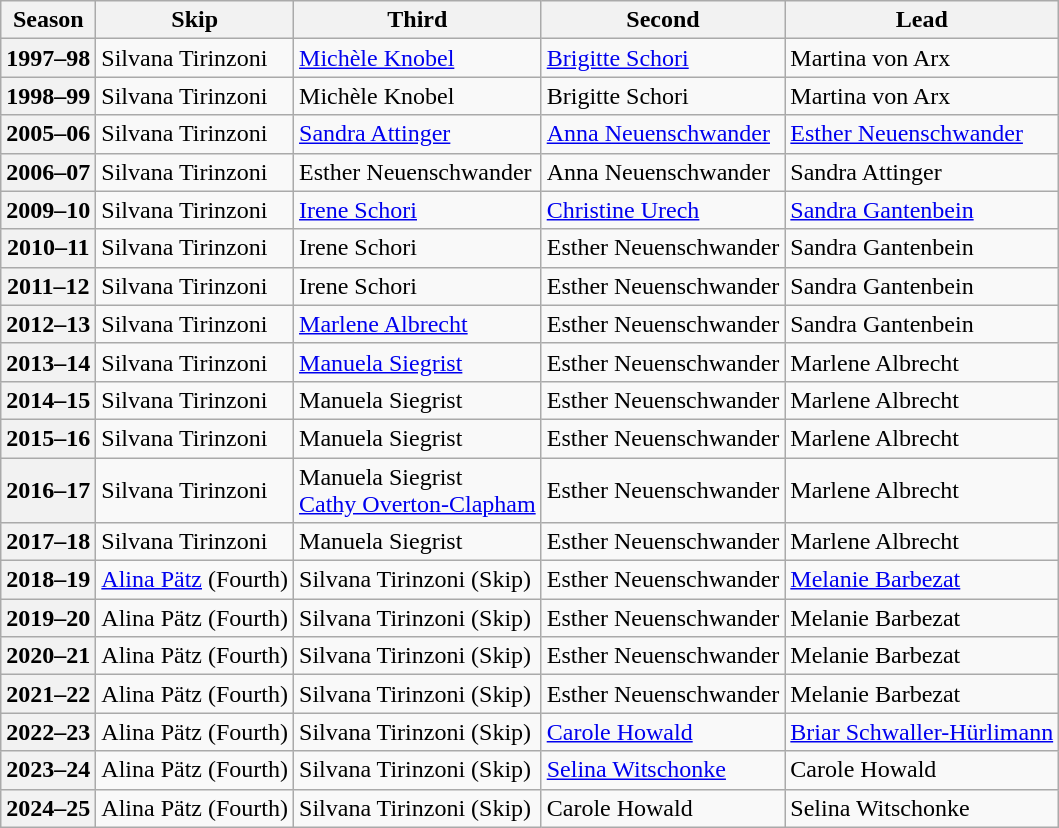<table class="wikitable">
<tr>
<th scope="col">Season</th>
<th scope="col">Skip</th>
<th scope="col">Third</th>
<th scope="col">Second</th>
<th scope="col">Lead</th>
</tr>
<tr>
<th scope="row">1997–98</th>
<td>Silvana Tirinzoni</td>
<td><a href='#'>Michèle Knobel</a></td>
<td><a href='#'>Brigitte Schori</a></td>
<td>Martina von Arx</td>
</tr>
<tr>
<th scope="row">1998–99</th>
<td>Silvana Tirinzoni</td>
<td>Michèle Knobel</td>
<td>Brigitte Schori</td>
<td>Martina von Arx</td>
</tr>
<tr>
<th scope="row">2005–06</th>
<td>Silvana Tirinzoni</td>
<td><a href='#'>Sandra Attinger</a></td>
<td><a href='#'>Anna Neuenschwander</a></td>
<td><a href='#'>Esther Neuenschwander</a></td>
</tr>
<tr>
<th scope="row">2006–07</th>
<td>Silvana Tirinzoni</td>
<td>Esther Neuenschwander</td>
<td>Anna Neuenschwander</td>
<td>Sandra Attinger</td>
</tr>
<tr>
<th scope="row">2009–10</th>
<td>Silvana Tirinzoni</td>
<td><a href='#'>Irene Schori</a></td>
<td><a href='#'>Christine Urech</a></td>
<td><a href='#'>Sandra Gantenbein</a></td>
</tr>
<tr>
<th scope="row">2010–11</th>
<td>Silvana Tirinzoni</td>
<td>Irene Schori</td>
<td>Esther Neuenschwander</td>
<td>Sandra Gantenbein</td>
</tr>
<tr>
<th scope="row">2011–12</th>
<td>Silvana Tirinzoni</td>
<td>Irene Schori</td>
<td>Esther Neuenschwander</td>
<td>Sandra Gantenbein</td>
</tr>
<tr>
<th scope="row">2012–13</th>
<td>Silvana Tirinzoni</td>
<td><a href='#'>Marlene Albrecht</a></td>
<td>Esther Neuenschwander</td>
<td>Sandra Gantenbein</td>
</tr>
<tr>
<th scope="row">2013–14</th>
<td>Silvana Tirinzoni</td>
<td><a href='#'>Manuela Siegrist</a></td>
<td>Esther Neuenschwander</td>
<td>Marlene Albrecht</td>
</tr>
<tr>
<th scope="row">2014–15</th>
<td>Silvana Tirinzoni</td>
<td>Manuela Siegrist</td>
<td>Esther Neuenschwander</td>
<td>Marlene Albrecht</td>
</tr>
<tr>
<th scope="row">2015–16</th>
<td>Silvana Tirinzoni</td>
<td>Manuela Siegrist</td>
<td>Esther Neuenschwander</td>
<td>Marlene Albrecht</td>
</tr>
<tr>
<th scope="row">2016–17</th>
<td>Silvana Tirinzoni</td>
<td>Manuela Siegrist <br> <a href='#'>Cathy Overton-Clapham</a></td>
<td>Esther Neuenschwander</td>
<td>Marlene Albrecht</td>
</tr>
<tr>
<th scope="row">2017–18</th>
<td>Silvana Tirinzoni</td>
<td>Manuela Siegrist</td>
<td>Esther Neuenschwander</td>
<td>Marlene Albrecht</td>
</tr>
<tr>
<th scope="row">2018–19</th>
<td><a href='#'>Alina Pätz</a> (Fourth)</td>
<td>Silvana Tirinzoni (Skip)</td>
<td>Esther Neuenschwander</td>
<td><a href='#'>Melanie Barbezat</a></td>
</tr>
<tr>
<th scope="row">2019–20</th>
<td>Alina Pätz (Fourth)</td>
<td>Silvana Tirinzoni (Skip)</td>
<td>Esther Neuenschwander</td>
<td>Melanie Barbezat</td>
</tr>
<tr>
<th scope="row">2020–21</th>
<td>Alina Pätz (Fourth)</td>
<td>Silvana Tirinzoni (Skip)</td>
<td>Esther Neuenschwander</td>
<td>Melanie Barbezat</td>
</tr>
<tr>
<th scope="row">2021–22</th>
<td>Alina Pätz (Fourth)</td>
<td>Silvana Tirinzoni (Skip)</td>
<td>Esther Neuenschwander</td>
<td>Melanie Barbezat</td>
</tr>
<tr>
<th scope="row">2022–23</th>
<td>Alina Pätz (Fourth)</td>
<td>Silvana Tirinzoni (Skip)</td>
<td><a href='#'>Carole Howald</a></td>
<td><a href='#'>Briar Schwaller-Hürlimann</a></td>
</tr>
<tr>
<th scope="row">2023–24</th>
<td>Alina Pätz (Fourth)</td>
<td>Silvana Tirinzoni (Skip)</td>
<td><a href='#'>Selina Witschonke</a></td>
<td>Carole Howald</td>
</tr>
<tr>
<th scope="row">2024–25</th>
<td>Alina Pätz (Fourth)</td>
<td>Silvana Tirinzoni (Skip)</td>
<td>Carole Howald</td>
<td>Selina Witschonke</td>
</tr>
</table>
